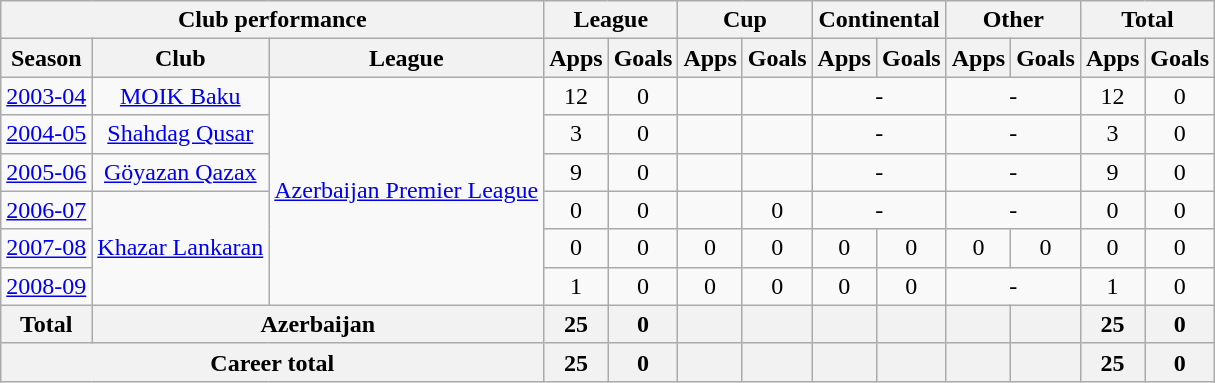<table class="wikitable" style="text-align:center">
<tr>
<th colspan=3>Club performance</th>
<th colspan=2>League</th>
<th colspan=2>Cup</th>
<th colspan=2>Continental</th>
<th colspan=2>Other</th>
<th colspan=2>Total</th>
</tr>
<tr>
<th>Season</th>
<th>Club</th>
<th>League</th>
<th>Apps</th>
<th>Goals</th>
<th>Apps</th>
<th>Goals</th>
<th>Apps</th>
<th>Goals</th>
<th>Apps</th>
<th>Goals</th>
<th>Apps</th>
<th>Goals</th>
</tr>
<tr>
<td><a href='#'>2003-04</a></td>
<td><a href='#'>MOIK Baku</a></td>
<td rowspan="6"><a href='#'>Azerbaijan Premier League</a></td>
<td>12</td>
<td>0</td>
<td></td>
<td></td>
<td colspan="2">-</td>
<td colspan="2">-</td>
<td>12</td>
<td>0</td>
</tr>
<tr>
<td><a href='#'>2004-05</a></td>
<td><a href='#'>Shahdag Qusar</a></td>
<td>3</td>
<td>0</td>
<td></td>
<td></td>
<td colspan="2">-</td>
<td colspan="2">-</td>
<td>3</td>
<td>0</td>
</tr>
<tr>
<td><a href='#'>2005-06</a></td>
<td><a href='#'>Göyazan Qazax</a></td>
<td>9</td>
<td>0</td>
<td></td>
<td></td>
<td colspan="2">-</td>
<td colspan="2">-</td>
<td>9</td>
<td>0</td>
</tr>
<tr>
<td><a href='#'>2006-07</a></td>
<td rowspan="3"><a href='#'>Khazar Lankaran</a></td>
<td>0</td>
<td>0</td>
<td></td>
<td>0</td>
<td colspan="2">-</td>
<td colspan="2">-</td>
<td>0</td>
<td>0</td>
</tr>
<tr>
<td><a href='#'>2007-08</a></td>
<td>0</td>
<td>0</td>
<td>0</td>
<td>0</td>
<td>0</td>
<td>0</td>
<td>0</td>
<td>0</td>
<td>0</td>
<td>0</td>
</tr>
<tr>
<td><a href='#'>2008-09</a></td>
<td>1</td>
<td>0</td>
<td>0</td>
<td>0</td>
<td>0</td>
<td>0</td>
<td colspan="2">-</td>
<td>1</td>
<td>0</td>
</tr>
<tr>
<th rowspan=1>Total</th>
<th colspan=2>Azerbaijan</th>
<th>25</th>
<th>0</th>
<th></th>
<th></th>
<th></th>
<th></th>
<th></th>
<th></th>
<th>25</th>
<th>0</th>
</tr>
<tr>
<th colspan=3>Career total</th>
<th>25</th>
<th>0</th>
<th></th>
<th></th>
<th></th>
<th></th>
<th></th>
<th></th>
<th>25</th>
<th>0</th>
</tr>
</table>
